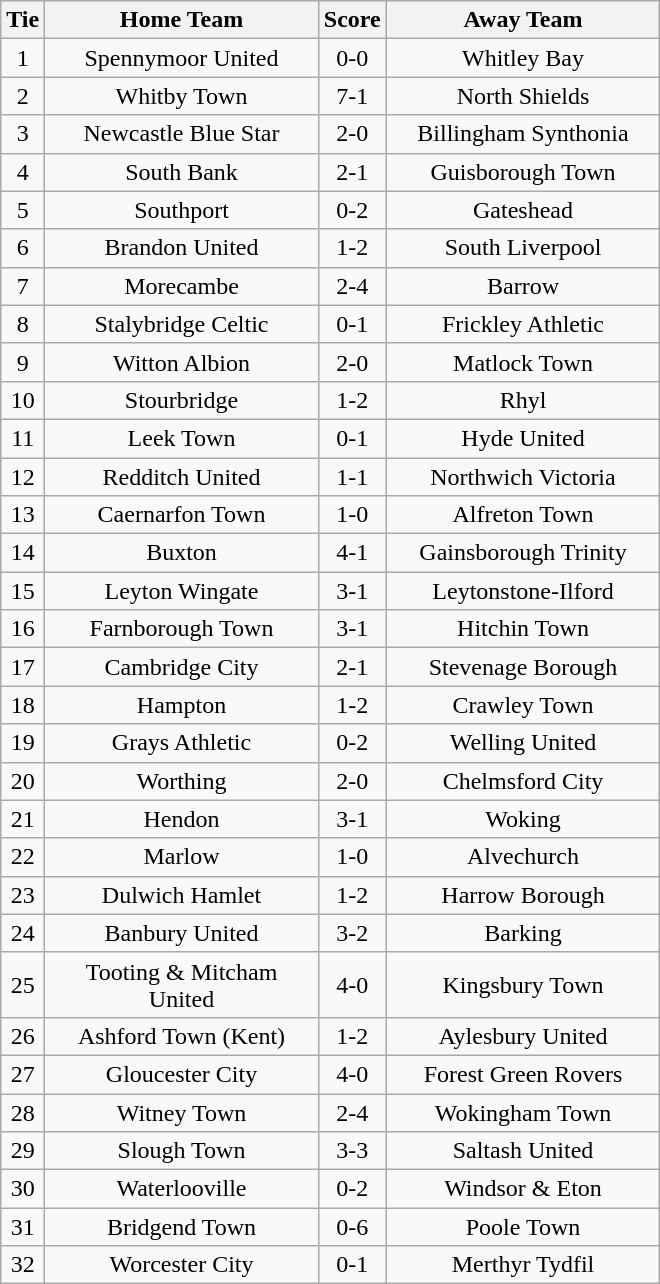<table class="wikitable" style="text-align:center;">
<tr>
<th width=20>Tie</th>
<th width=175>Home Team</th>
<th width=20>Score</th>
<th width=175>Away Team</th>
</tr>
<tr>
<td>1</td>
<td>Spennymoor United</td>
<td>0-0</td>
<td>Whitley Bay</td>
</tr>
<tr>
<td>2</td>
<td>Whitby Town</td>
<td>7-1</td>
<td>North Shields</td>
</tr>
<tr>
<td>3</td>
<td>Newcastle Blue Star</td>
<td>2-0</td>
<td>Billingham Synthonia</td>
</tr>
<tr>
<td>4</td>
<td>South Bank</td>
<td>2-1</td>
<td>Guisborough Town</td>
</tr>
<tr>
<td>5</td>
<td>Southport</td>
<td>0-2</td>
<td>Gateshead</td>
</tr>
<tr>
<td>6</td>
<td>Brandon United</td>
<td>1-2</td>
<td>South Liverpool</td>
</tr>
<tr>
<td>7</td>
<td>Morecambe</td>
<td>2-4</td>
<td>Barrow</td>
</tr>
<tr>
<td>8</td>
<td>Stalybridge Celtic</td>
<td>0-1</td>
<td>Frickley Athletic</td>
</tr>
<tr>
<td>9</td>
<td>Witton Albion</td>
<td>2-0</td>
<td>Matlock Town</td>
</tr>
<tr>
<td>10</td>
<td>Stourbridge</td>
<td>1-2</td>
<td>Rhyl</td>
</tr>
<tr>
<td>11</td>
<td>Leek Town</td>
<td>0-1</td>
<td>Hyde United</td>
</tr>
<tr>
<td>12</td>
<td>Redditch United</td>
<td>1-1</td>
<td>Northwich Victoria</td>
</tr>
<tr>
<td>13</td>
<td>Caernarfon Town</td>
<td>1-0</td>
<td>Alfreton Town</td>
</tr>
<tr>
<td>14</td>
<td>Buxton</td>
<td>4-1</td>
<td>Gainsborough Trinity</td>
</tr>
<tr>
<td>15</td>
<td>Leyton Wingate</td>
<td>3-1</td>
<td>Leytonstone-Ilford</td>
</tr>
<tr>
<td>16</td>
<td>Farnborough Town</td>
<td>3-1</td>
<td>Hitchin Town</td>
</tr>
<tr>
<td>17</td>
<td>Cambridge City</td>
<td>2-1</td>
<td>Stevenage Borough</td>
</tr>
<tr>
<td>18</td>
<td>Hampton</td>
<td>1-2</td>
<td>Crawley Town</td>
</tr>
<tr>
<td>19</td>
<td>Grays Athletic</td>
<td>0-2</td>
<td>Welling United</td>
</tr>
<tr>
<td>20</td>
<td>Worthing</td>
<td>2-0</td>
<td>Chelmsford City</td>
</tr>
<tr>
<td>21</td>
<td>Hendon</td>
<td>3-1</td>
<td>Woking</td>
</tr>
<tr>
<td>22</td>
<td>Marlow</td>
<td>1-0</td>
<td>Alvechurch</td>
</tr>
<tr>
<td>23</td>
<td>Dulwich Hamlet</td>
<td>1-2</td>
<td>Harrow Borough</td>
</tr>
<tr>
<td>24</td>
<td>Banbury United</td>
<td>3-2</td>
<td>Barking</td>
</tr>
<tr>
<td>25</td>
<td>Tooting & Mitcham United</td>
<td>4-0</td>
<td>Kingsbury Town</td>
</tr>
<tr>
<td>26</td>
<td>Ashford Town (Kent)</td>
<td>1-2</td>
<td>Aylesbury United</td>
</tr>
<tr>
<td>27</td>
<td>Gloucester City</td>
<td>4-0</td>
<td>Forest Green Rovers</td>
</tr>
<tr>
<td>28</td>
<td>Witney Town</td>
<td>2-4</td>
<td>Wokingham Town</td>
</tr>
<tr>
<td>29</td>
<td>Slough Town</td>
<td>3-3</td>
<td>Saltash United</td>
</tr>
<tr>
<td>30</td>
<td>Waterlooville</td>
<td>0-2</td>
<td>Windsor & Eton</td>
</tr>
<tr>
<td>31</td>
<td>Bridgend Town</td>
<td>0-6</td>
<td>Poole Town</td>
</tr>
<tr>
<td>32</td>
<td>Worcester City</td>
<td>0-1</td>
<td>Merthyr Tydfil</td>
</tr>
</table>
